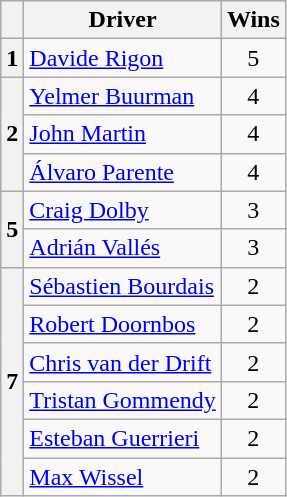<table class="wikitable" style="float:left; margin-right:1em;">
<tr>
<th></th>
<th>Driver</th>
<th>Wins</th>
</tr>
<tr>
<th>1</th>
<td> <a href='#'>Davide Rigon</a></td>
<td align=center>5</td>
</tr>
<tr>
<th rowspan=3>2</th>
<td> <a href='#'>Yelmer Buurman</a></td>
<td align=center>4</td>
</tr>
<tr>
<td> <a href='#'>John Martin</a></td>
<td align=center>4</td>
</tr>
<tr>
<td> <a href='#'>Álvaro Parente</a></td>
<td align=center>4</td>
</tr>
<tr>
<th rowspan=2>5</th>
<td> <a href='#'>Craig Dolby</a></td>
<td align=center>3</td>
</tr>
<tr>
<td> <a href='#'>Adrián Vallés</a></td>
<td align=center>3</td>
</tr>
<tr>
<th rowspan=6>7</th>
<td> <a href='#'>Sébastien Bourdais</a></td>
<td align=center>2</td>
</tr>
<tr>
<td> <a href='#'>Robert Doornbos</a></td>
<td align=center>2</td>
</tr>
<tr>
<td> <a href='#'>Chris van der Drift</a></td>
<td align=center>2</td>
</tr>
<tr>
<td> <a href='#'>Tristan Gommendy</a></td>
<td align=center>2</td>
</tr>
<tr>
<td> <a href='#'>Esteban Guerrieri</a></td>
<td align=center>2</td>
</tr>
<tr>
<td> <a href='#'>Max Wissel</a></td>
<td align=center>2</td>
</tr>
</table>
